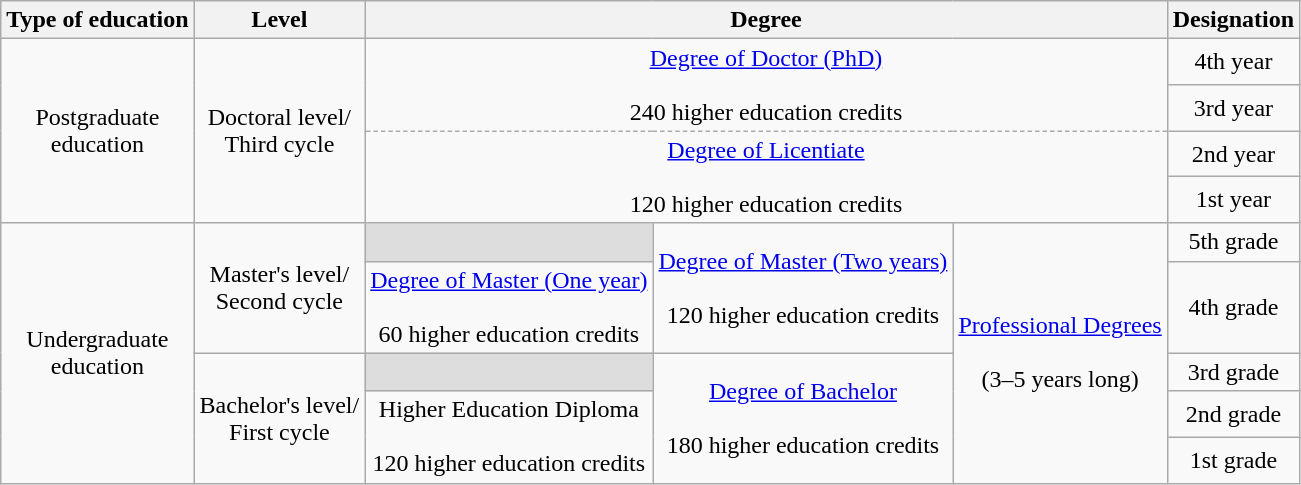<table class="wikitable" style="margin-left: 1em">
<tr>
<th>Type of education</th>
<th>Level</th>
<th colspan="3">Degree</th>
<th>Designation</th>
</tr>
<tr style="text-align:center;">
<td rowspan="4">Postgraduate<br>education</td>
<td rowspan="4">Doctoral level/<br>Third cycle</td>
<td colspan="3" rowspan="2" style="border-bottom-style: dashed"><a href='#'>Degree of Doctor (PhD)</a><br><br>240 higher education credits</td>
<td>4th year</td>
</tr>
<tr style="text-align:center;">
<td>3rd year</td>
</tr>
<tr style="text-align:center;">
<td colspan="3" rowspan="2" style="border-top-style: dashed"><a href='#'>Degree of Licentiate</a><br><br>120 higher education credits</td>
<td>2nd year</td>
</tr>
<tr style="text-align:center;">
<td>1st year</td>
</tr>
<tr style="text-align:center;">
<td rowspan="5">Undergraduate<br>education</td>
<td rowspan="2">Master's level/<br>Second cycle</td>
<td style="background:#ddd;"> </td>
<td rowspan="2"><a href='#'>Degree of Master (Two years)</a><br><br>120 higher education credits</td>
<td rowspan="5"><a href='#'>Professional Degrees</a><br><br>(3–5 years long)</td>
<td>5th grade</td>
</tr>
<tr style="text-align:center;">
<td style="border-right-style: dotted"><a href='#'>Degree of Master (One year)</a><br><br>60 higher education credits</td>
<td>4th grade</td>
</tr>
<tr style="text-align:center;">
<td rowspan="3">Bachelor's level/<br>First cycle</td>
<td style="background:#ddd;"> </td>
<td rowspan="3"><a href='#'>Degree of Bachelor</a><br><br>180 higher education credits</td>
<td>3rd grade</td>
</tr>
<tr style="text-align:center;">
<td rowspan="2">Higher Education Diploma<br><br>120 higher education credits</td>
<td>2nd grade</td>
</tr>
<tr style="text-align:center;">
<td>1st grade</td>
</tr>
</table>
